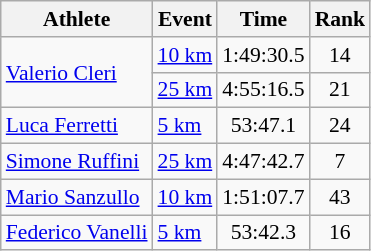<table class="wikitable" style="font-size:90%;">
<tr>
<th>Athlete</th>
<th>Event</th>
<th>Time</th>
<th>Rank</th>
</tr>
<tr align=center>
<td align=left rowspan=2><a href='#'>Valerio Cleri</a></td>
<td align=left><a href='#'>10 km</a></td>
<td>1:49:30.5</td>
<td>14</td>
</tr>
<tr align=center>
<td align=left><a href='#'>25 km</a></td>
<td>4:55:16.5</td>
<td>21</td>
</tr>
<tr align=center>
<td align=left><a href='#'>Luca Ferretti</a></td>
<td align=left><a href='#'>5 km</a></td>
<td>53:47.1</td>
<td>24</td>
</tr>
<tr align=center>
<td align=left><a href='#'>Simone Ruffini</a></td>
<td align=left><a href='#'>25 km</a></td>
<td>4:47:42.7</td>
<td>7</td>
</tr>
<tr align=center>
<td align=left><a href='#'>Mario Sanzullo</a></td>
<td align=left><a href='#'>10 km</a></td>
<td>1:51:07.7</td>
<td>43</td>
</tr>
<tr align=center>
<td align=left><a href='#'>Federico Vanelli</a></td>
<td align=left><a href='#'>5 km</a></td>
<td>53:42.3</td>
<td>16</td>
</tr>
</table>
